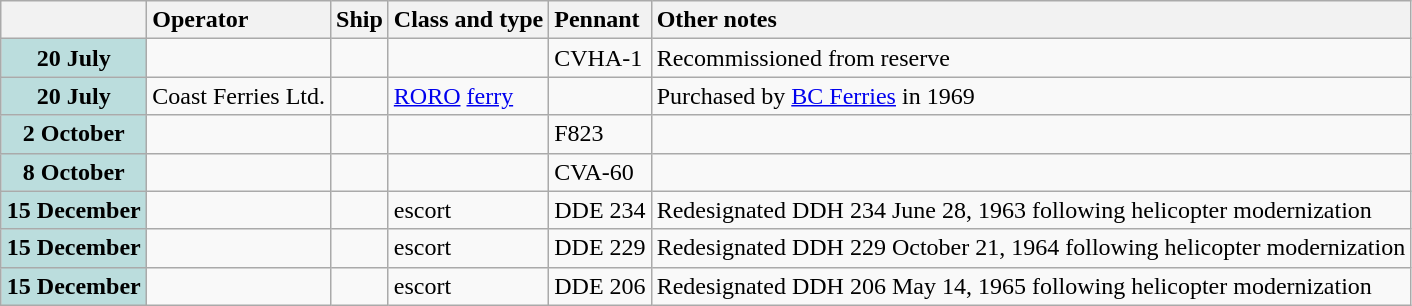<table class="wikitable">
<tr>
<th width="90"></th>
<th style="text-align: left;">Operator</th>
<th style="text-align: left;">Ship</th>
<th style="text-align: left;">Class and type</th>
<th style="text-align: left;">Pennant</th>
<th style="text-align: left;">Other notes</th>
</tr>
<tr>
<th style="background: #bbdddd;">20 July</th>
<td></td>
<td><strong></strong></td>
<td></td>
<td>CVHA-1</td>
<td>Recommissioned from reserve</td>
</tr>
<tr>
<th style="background: #bbdddd;">20 July</th>
<td> Coast Ferries Ltd.</td>
<td><strong></strong></td>
<td><a href='#'>RORO</a> <a href='#'>ferry</a></td>
<td></td>
<td>Purchased by <a href='#'>BC Ferries</a> in 1969</td>
</tr>
<tr>
<th style="background: #bbdddd;">2 October</th>
<td></td>
<td><strong></strong></td>
<td></td>
<td>F823</td>
<td></td>
</tr>
<tr>
<th style="background: #bbdddd;">8 October</th>
<td></td>
<td><strong></strong></td>
<td></td>
<td>CVA-60</td>
<td></td>
</tr>
<tr>
<th style="background: #bbdddd;">15 December</th>
<td></td>
<td><strong></strong></td>
<td> escort</td>
<td>DDE 234</td>
<td>Redesignated DDH 234 June 28, 1963 following helicopter modernization</td>
</tr>
<tr>
<th style="background: #bbdddd;">15 December</th>
<td></td>
<td><strong></strong></td>
<td> escort</td>
<td>DDE 229</td>
<td>Redesignated DDH 229 October 21, 1964 following helicopter modernization</td>
</tr>
<tr>
<th style="background: #bbdddd;">15 December</th>
<td></td>
<td><strong></strong></td>
<td> escort</td>
<td>DDE 206</td>
<td>Redesignated DDH 206 May 14, 1965 following helicopter modernization</td>
</tr>
</table>
